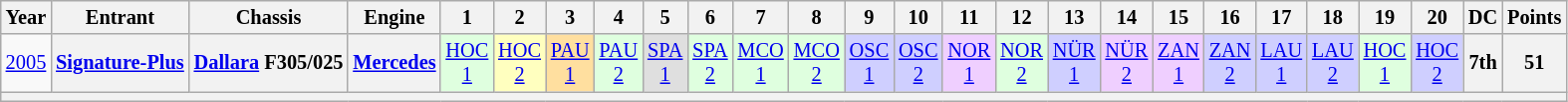<table class="wikitable" style="text-align:center; font-size:85%">
<tr>
<th>Year</th>
<th>Entrant</th>
<th>Chassis</th>
<th>Engine</th>
<th>1</th>
<th>2</th>
<th>3</th>
<th>4</th>
<th>5</th>
<th>6</th>
<th>7</th>
<th>8</th>
<th>9</th>
<th>10</th>
<th>11</th>
<th>12</th>
<th>13</th>
<th>14</th>
<th>15</th>
<th>16</th>
<th>17</th>
<th>18</th>
<th>19</th>
<th>20</th>
<th>DC</th>
<th>Points</th>
</tr>
<tr>
<td><a href='#'>2005</a></td>
<th nowrap><a href='#'>Signature-Plus</a></th>
<th nowrap><a href='#'>Dallara</a> F305/025</th>
<th><a href='#'>Mercedes</a></th>
<td style="background:#DFFFDF;"><a href='#'>HOC<br>1</a><br></td>
<td style="background:#FFFFBF;"><a href='#'>HOC<br>2</a><br></td>
<td style="background:#FFDF9F;"><a href='#'>PAU<br>1</a><br></td>
<td style="background:#DFFFDF;"><a href='#'>PAU<br>2</a><br></td>
<td style="background:#DFDFDF;"><a href='#'>SPA<br>1</a><br></td>
<td style="background:#DFFFDF;"><a href='#'>SPA<br>2</a><br></td>
<td style="background:#DFFFDF;"><a href='#'>MCO<br>1</a><br></td>
<td style="background:#DFFFDF;"><a href='#'>MCO<br>2</a><br></td>
<td style="background:#CFCFFF;"><a href='#'>OSC<br>1</a><br></td>
<td style="background:#CFCFFF;"><a href='#'>OSC<br>2</a><br></td>
<td style="background:#EFCFFF;"><a href='#'>NOR<br>1</a><br></td>
<td style="background:#DFFFDF;"><a href='#'>NOR<br>2</a><br></td>
<td style="background:#CFCFFF;"><a href='#'>NÜR<br>1</a><br></td>
<td style="background:#EFCFFF;"><a href='#'>NÜR<br>2</a><br></td>
<td style="background:#EFCFFF;"><a href='#'>ZAN<br>1</a><br></td>
<td style="background:#CFCFFF;"><a href='#'>ZAN<br>2</a><br></td>
<td style="background:#CFCFFF;"><a href='#'>LAU<br>1</a><br></td>
<td style="background:#CFCFFF;"><a href='#'>LAU<br>2</a><br></td>
<td style="background:#DFFFDF;"><a href='#'>HOC<br>1</a><br></td>
<td style="background:#CFCFFF;"><a href='#'>HOC<br>2</a><br></td>
<th>7th</th>
<th>51</th>
</tr>
<tr>
<th colspan="26"></th>
</tr>
</table>
